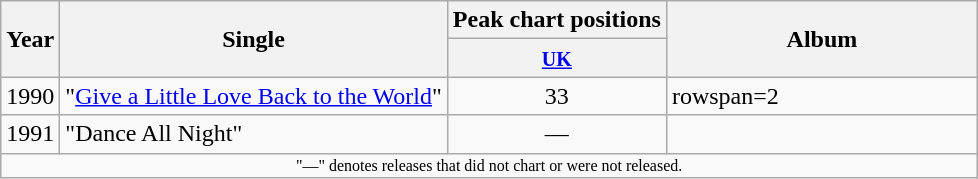<table class="wikitable">
<tr>
<th rowspan="2">Year</th>
<th rowspan="2" width=>Single</th>
<th>Peak chart positions</th>
<th rowspan="2" style="width:200px;">Album</th>
</tr>
<tr>
<th><small><a href='#'>UK</a></small></th>
</tr>
<tr>
<td>1990</td>
<td align="left">"<a href='#'>Give a Little Love Back to the World</a>"</td>
<td style="text-align:center;">33</td>
<td>rowspan=2 </td>
</tr>
<tr>
<td>1991</td>
<td>"Dance All Night"</td>
<td style="text-align:center;">—</td>
</tr>
<tr>
<td align="center" colspan="4" style="font-size:8pt">"—" denotes releases that did not chart or were not released.</td>
</tr>
</table>
